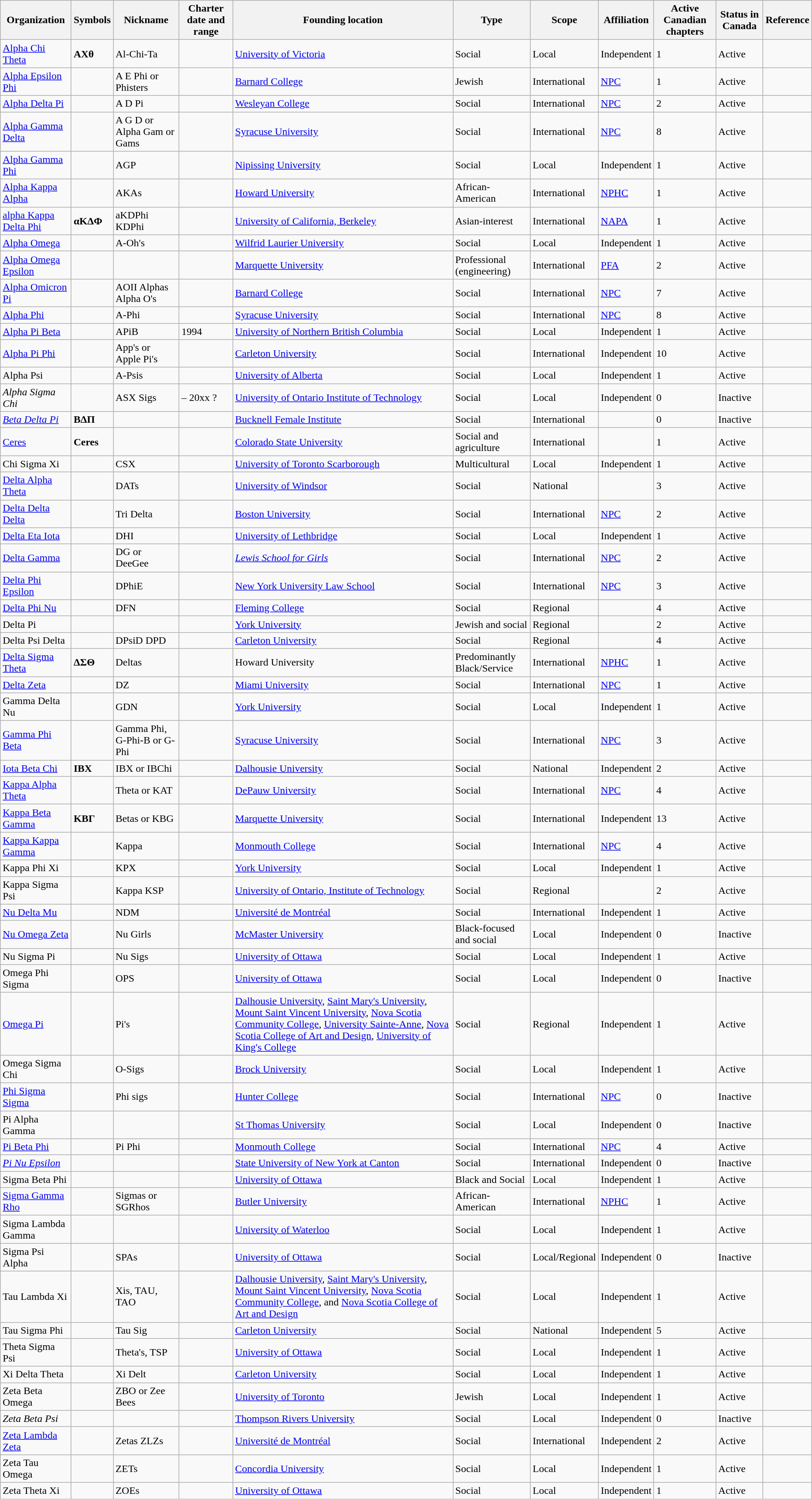<table class="wikitable sortable" width="100%">
<tr>
<th>Organization</th>
<th>Symbols</th>
<th>Nickname</th>
<th>Charter date and range</th>
<th>Founding location</th>
<th>Type</th>
<th>Scope</th>
<th>Affiliation</th>
<th>Active Canadian chapters</th>
<th>Status in Canada</th>
<th>Reference</th>
</tr>
<tr>
<td><a href='#'>Alpha Chi Theta</a></td>
<td><strong>ΑΧθ</strong></td>
<td>Al-Chi-Ta</td>
<td></td>
<td><a href='#'>University of Victoria</a></td>
<td>Social</td>
<td>Local</td>
<td>Independent</td>
<td>1</td>
<td>Active</td>
<td></td>
</tr>
<tr>
<td><a href='#'>Alpha Epsilon Phi</a></td>
<td><strong></strong></td>
<td>A E Phi or Phisters</td>
<td></td>
<td><a href='#'>Barnard College</a></td>
<td>Jewish</td>
<td>International</td>
<td><a href='#'>NPC</a></td>
<td>1</td>
<td>Active</td>
<td></td>
</tr>
<tr>
<td><a href='#'>Alpha Delta Pi</a></td>
<td><strong></strong></td>
<td>A D Pi</td>
<td></td>
<td><a href='#'>Wesleyan College</a></td>
<td>Social</td>
<td>International</td>
<td><a href='#'>NPC</a></td>
<td>2</td>
<td>Active</td>
<td></td>
</tr>
<tr>
<td><a href='#'>Alpha Gamma Delta</a></td>
<td><strong></strong></td>
<td>A G D or Alpha Gam or Gams</td>
<td></td>
<td><a href='#'>Syracuse University</a></td>
<td>Social</td>
<td>International</td>
<td><a href='#'>NPC</a></td>
<td>8</td>
<td>Active</td>
<td></td>
</tr>
<tr>
<td><a href='#'>Alpha Gamma Phi</a></td>
<td><strong></strong></td>
<td>AGP</td>
<td></td>
<td><a href='#'>Nipissing University</a></td>
<td>Social</td>
<td>Local</td>
<td>Independent</td>
<td>1</td>
<td>Active</td>
<td></td>
</tr>
<tr>
<td><a href='#'>Alpha Kappa Alpha</a></td>
<td><strong></strong></td>
<td>AKAs</td>
<td></td>
<td><a href='#'>Howard University</a></td>
<td>African-American</td>
<td>International</td>
<td><a href='#'>NPHC</a></td>
<td>1</td>
<td>Active</td>
<td></td>
</tr>
<tr>
<td><a href='#'>alpha Kappa Delta Phi</a></td>
<td><strong>αΚΔΦ</strong></td>
<td>aKDPhi KDPhi</td>
<td></td>
<td><a href='#'>University of California, Berkeley</a></td>
<td>Asian-interest</td>
<td>International</td>
<td><a href='#'>NAPA</a></td>
<td>1</td>
<td>Active</td>
<td></td>
</tr>
<tr>
<td><a href='#'>Alpha Omega</a></td>
<td><strong></strong></td>
<td>A-Oh's</td>
<td></td>
<td><a href='#'>Wilfrid Laurier University</a></td>
<td>Social</td>
<td>Local</td>
<td>Independent</td>
<td>1</td>
<td>Active</td>
<td></td>
</tr>
<tr>
<td><a href='#'>Alpha Omega Epsilon</a></td>
<td><strong></strong></td>
<td></td>
<td></td>
<td><a href='#'>Marquette University</a></td>
<td>Professional (engineering)</td>
<td>International</td>
<td><a href='#'>PFA</a></td>
<td>2</td>
<td>Active</td>
<td></td>
</tr>
<tr>
<td><a href='#'>Alpha Omicron Pi</a></td>
<td><strong></strong></td>
<td>AOII Alphas Alpha O's</td>
<td></td>
<td><a href='#'>Barnard College</a></td>
<td>Social</td>
<td>International</td>
<td><a href='#'>NPC</a></td>
<td>7</td>
<td>Active</td>
<td></td>
</tr>
<tr>
<td><a href='#'>Alpha Phi</a></td>
<td><strong></strong></td>
<td>A-Phi</td>
<td></td>
<td><a href='#'>Syracuse University</a></td>
<td>Social</td>
<td>International</td>
<td><a href='#'>NPC</a></td>
<td>8</td>
<td>Active</td>
<td></td>
</tr>
<tr>
<td><a href='#'>Alpha Pi Beta</a></td>
<td><strong></strong></td>
<td>APiB</td>
<td>1994</td>
<td><a href='#'>University of Northern British Columbia</a></td>
<td>Social</td>
<td>Local</td>
<td>Independent</td>
<td>1</td>
<td>Active</td>
<td></td>
</tr>
<tr>
<td><a href='#'>Alpha Pi Phi</a></td>
<td><strong></strong></td>
<td>App's or Apple Pi's</td>
<td></td>
<td><a href='#'>Carleton University</a></td>
<td>Social</td>
<td>International</td>
<td>Independent</td>
<td>10</td>
<td>Active</td>
<td></td>
</tr>
<tr>
<td>Alpha Psi</td>
<td><strong></strong></td>
<td>A-Psis</td>
<td></td>
<td><a href='#'>University of Alberta</a></td>
<td>Social</td>
<td>Local</td>
<td>Independent</td>
<td>1</td>
<td>Active</td>
<td></td>
</tr>
<tr>
<td><em>Alpha Sigma Chi</em></td>
<td><strong></strong></td>
<td>ASX Sigs</td>
<td> – 20xx ?</td>
<td><a href='#'>University of Ontario Institute of Technology</a></td>
<td>Social</td>
<td>Local</td>
<td>Independent</td>
<td>0</td>
<td>Inactive</td>
<td></td>
</tr>
<tr>
<td><em><a href='#'>Beta Delta Pi</a></em></td>
<td><strong>ΒΔΠ</strong></td>
<td></td>
<td></td>
<td><a href='#'>Bucknell Female Institute</a></td>
<td>Social</td>
<td>International</td>
<td></td>
<td>0</td>
<td>Inactive</td>
<td></td>
</tr>
<tr>
<td><a href='#'>Ceres</a></td>
<td><strong>Ceres</strong></td>
<td></td>
<td></td>
<td><a href='#'>Colorado State University</a></td>
<td>Social and agriculture</td>
<td>International</td>
<td></td>
<td>1</td>
<td>Active</td>
<td></td>
</tr>
<tr>
<td>Chi Sigma Xi</td>
<td><strong></strong></td>
<td>CSX</td>
<td></td>
<td><a href='#'>University of Toronto Scarborough</a></td>
<td>Multicultural</td>
<td>Local</td>
<td>Independent</td>
<td>1</td>
<td>Active</td>
<td></td>
</tr>
<tr>
<td><a href='#'>Delta Alpha Theta</a></td>
<td><strong></strong></td>
<td>DATs</td>
<td></td>
<td><a href='#'>University of Windsor</a></td>
<td>Social</td>
<td>National</td>
<td></td>
<td>3</td>
<td>Active</td>
<td></td>
</tr>
<tr>
<td><a href='#'>Delta Delta Delta</a></td>
<td><strong></strong></td>
<td>Tri Delta</td>
<td></td>
<td><a href='#'>Boston University</a></td>
<td>Social</td>
<td>International</td>
<td><a href='#'>NPC</a></td>
<td>2</td>
<td>Active</td>
<td></td>
</tr>
<tr>
<td><a href='#'>Delta Eta Iota</a></td>
<td><strong></strong></td>
<td>DHI</td>
<td></td>
<td><a href='#'>University of Lethbridge</a></td>
<td>Social</td>
<td>Local</td>
<td>Independent</td>
<td>1</td>
<td>Active</td>
<td></td>
</tr>
<tr>
<td><a href='#'>Delta Gamma</a></td>
<td><strong></strong></td>
<td>DG or DeeGee</td>
<td></td>
<td><em><a href='#'>Lewis School for Girls</a></em></td>
<td>Social</td>
<td>International</td>
<td><a href='#'>NPC</a></td>
<td>2</td>
<td>Active</td>
<td></td>
</tr>
<tr>
<td><a href='#'>Delta Phi Epsilon</a></td>
<td><strong></strong></td>
<td>DPhiE</td>
<td></td>
<td><a href='#'>New York University Law School</a></td>
<td>Social</td>
<td>International</td>
<td><a href='#'>NPC</a></td>
<td>3</td>
<td>Active</td>
<td></td>
</tr>
<tr>
<td><a href='#'>Delta Phi Nu</a></td>
<td><strong></strong></td>
<td>DFN</td>
<td></td>
<td><a href='#'>Fleming College</a></td>
<td>Social</td>
<td>Regional</td>
<td></td>
<td>4</td>
<td>Active</td>
<td></td>
</tr>
<tr>
<td>Delta Pi</td>
<td><strong></strong></td>
<td></td>
<td></td>
<td><a href='#'>York University</a></td>
<td>Jewish and social</td>
<td>Regional</td>
<td></td>
<td>2</td>
<td>Active</td>
<td></td>
</tr>
<tr>
<td>Delta Psi Delta</td>
<td><strong></strong></td>
<td>DPsiD DPD</td>
<td></td>
<td><a href='#'>Carleton University</a></td>
<td>Social</td>
<td>Regional</td>
<td></td>
<td>4</td>
<td>Active</td>
<td></td>
</tr>
<tr>
<td><a href='#'>Delta Sigma Theta</a></td>
<td><strong>ΔΣΘ</strong></td>
<td>Deltas</td>
<td></td>
<td>Howard University</td>
<td>Predominantly Black/Service</td>
<td>International</td>
<td><a href='#'>NPHC</a></td>
<td>1</td>
<td>Active</td>
<td></td>
</tr>
<tr>
<td><a href='#'>Delta Zeta</a></td>
<td><strong></strong></td>
<td>DZ</td>
<td></td>
<td><a href='#'>Miami University</a></td>
<td>Social</td>
<td>International</td>
<td><a href='#'>NPC</a></td>
<td>1</td>
<td>Active</td>
<td></td>
</tr>
<tr>
<td>Gamma Delta Nu</td>
<td><strong></strong></td>
<td>GDN</td>
<td></td>
<td><a href='#'>York University</a></td>
<td>Social</td>
<td>Local</td>
<td>Independent</td>
<td>1</td>
<td>Active</td>
<td></td>
</tr>
<tr>
<td><a href='#'>Gamma Phi Beta</a></td>
<td><strong></strong></td>
<td>Gamma Phi, G-Phi-B or G-Phi</td>
<td></td>
<td><a href='#'>Syracuse University</a></td>
<td>Social</td>
<td>International</td>
<td><a href='#'>NPC</a></td>
<td>3</td>
<td>Active</td>
<td></td>
</tr>
<tr>
<td><a href='#'>Iota Beta Chi</a></td>
<td><strong>IBX</strong></td>
<td>IBX or IBChi</td>
<td></td>
<td><a href='#'>Dalhousie University</a></td>
<td>Social</td>
<td>National</td>
<td>Independent</td>
<td>2</td>
<td>Active</td>
<td></td>
</tr>
<tr>
<td><a href='#'>Kappa Alpha Theta</a></td>
<td><strong></strong></td>
<td>Theta or KAT</td>
<td></td>
<td><a href='#'>DePauw University</a></td>
<td>Social</td>
<td>International</td>
<td><a href='#'>NPC</a></td>
<td>4</td>
<td>Active</td>
<td></td>
</tr>
<tr>
<td><a href='#'>Kappa Beta Gamma</a></td>
<td><strong>KBГ</strong></td>
<td>Betas or KBG</td>
<td></td>
<td><a href='#'>Marquette University</a></td>
<td>Social</td>
<td>International</td>
<td>Independent</td>
<td>13</td>
<td>Active</td>
<td></td>
</tr>
<tr>
<td><a href='#'>Kappa Kappa Gamma</a></td>
<td><strong></strong></td>
<td>Kappa</td>
<td></td>
<td><a href='#'>Monmouth College</a></td>
<td>Social</td>
<td>International</td>
<td><a href='#'>NPC</a></td>
<td>4</td>
<td>Active</td>
<td></td>
</tr>
<tr>
<td>Kappa Phi Xi</td>
<td><strong></strong></td>
<td>KPX</td>
<td></td>
<td><a href='#'>York University</a></td>
<td>Social</td>
<td>Local</td>
<td>Independent</td>
<td>1</td>
<td>Active</td>
<td></td>
</tr>
<tr>
<td>Kappa Sigma Psi</td>
<td><strong></strong></td>
<td>Kappa KSP</td>
<td></td>
<td><a href='#'>University of Ontario, Institute of Technology</a></td>
<td>Social</td>
<td>Regional</td>
<td></td>
<td>2</td>
<td>Active</td>
<td></td>
</tr>
<tr>
<td><a href='#'>Nu Delta Mu</a></td>
<td><strong></strong></td>
<td>NDM</td>
<td></td>
<td><a href='#'>Université de Montréal</a></td>
<td>Social</td>
<td>International</td>
<td>Independent</td>
<td>1</td>
<td>Active</td>
<td></td>
</tr>
<tr>
<td><a href='#'>Nu Omega Zeta</a></td>
<td><strong></strong></td>
<td>Nu Girls</td>
<td></td>
<td><a href='#'>McMaster University</a></td>
<td>Black-focused and social</td>
<td>Local</td>
<td>Independent</td>
<td>0</td>
<td>Inactive</td>
<td></td>
</tr>
<tr>
<td>Nu Sigma Pi</td>
<td><strong></strong></td>
<td>Nu Sigs</td>
<td></td>
<td><a href='#'>University of Ottawa</a></td>
<td>Social</td>
<td>Local</td>
<td>Independent</td>
<td>1</td>
<td>Active</td>
<td></td>
</tr>
<tr>
<td>Omega Phi Sigma</td>
<td><strong></strong></td>
<td>OPS</td>
<td></td>
<td><a href='#'>University of Ottawa</a></td>
<td>Social</td>
<td>Local</td>
<td>Independent</td>
<td>0</td>
<td>Inactive</td>
<td></td>
</tr>
<tr>
<td><a href='#'>Omega Pi</a></td>
<td><strong></strong></td>
<td>Pi's</td>
<td></td>
<td><a href='#'>Dalhousie University</a>, <a href='#'>Saint Mary's University</a>, <a href='#'>Mount Saint Vincent University</a>, <a href='#'>Nova Scotia Community College</a>, <a href='#'>University Sainte-Anne</a>, <a href='#'>Nova Scotia College of Art and Design</a>, <a href='#'>University of King's College</a></td>
<td>Social</td>
<td>Regional</td>
<td>Independent</td>
<td>1</td>
<td>Active</td>
<td></td>
</tr>
<tr>
<td>Omega Sigma Chi</td>
<td><strong></strong></td>
<td>O-Sigs</td>
<td></td>
<td><a href='#'>Brock University</a></td>
<td>Social</td>
<td>Local</td>
<td>Independent</td>
<td>1</td>
<td>Active</td>
<td></td>
</tr>
<tr>
<td><a href='#'>Phi Sigma Sigma</a></td>
<td><strong></strong></td>
<td>Phi sigs</td>
<td></td>
<td><a href='#'>Hunter College</a></td>
<td>Social</td>
<td>International</td>
<td><a href='#'>NPC</a></td>
<td>0</td>
<td>Inactive</td>
<td></td>
</tr>
<tr>
<td>Pi Alpha Gamma</td>
<td><strong></strong></td>
<td></td>
<td></td>
<td><a href='#'>St Thomas University</a></td>
<td>Social</td>
<td>Local</td>
<td>Independent</td>
<td>0</td>
<td>Inactive</td>
<td></td>
</tr>
<tr>
<td><a href='#'>Pi Beta Phi</a></td>
<td><strong></strong></td>
<td>Pi Phi</td>
<td></td>
<td><a href='#'>Monmouth College</a></td>
<td>Social</td>
<td>International</td>
<td><a href='#'>NPC</a></td>
<td>4</td>
<td>Active</td>
<td></td>
</tr>
<tr>
<td><em><a href='#'>Pi Nu Epsilon</a></em></td>
<td><strong></strong></td>
<td></td>
<td></td>
<td><a href='#'>State University of New York at Canton</a></td>
<td>Social</td>
<td>International</td>
<td>Independent</td>
<td>0</td>
<td>Inactive</td>
<td><em></em></td>
</tr>
<tr>
<td>Sigma Beta Phi</td>
<td><strong></strong></td>
<td></td>
<td></td>
<td><a href='#'>University of Ottawa</a></td>
<td>Black and  Social</td>
<td>Local</td>
<td>Independent</td>
<td>1</td>
<td>Active</td>
<td></td>
</tr>
<tr>
<td><a href='#'>Sigma Gamma Rho</a></td>
<td><strong></strong></td>
<td>Sigmas or SGRhos</td>
<td></td>
<td><a href='#'>Butler University</a></td>
<td>African-American</td>
<td>International</td>
<td><a href='#'>NPHC</a></td>
<td>1</td>
<td>Active</td>
<td></td>
</tr>
<tr>
<td>Sigma Lambda Gamma</td>
<td><strong></strong></td>
<td></td>
<td></td>
<td><a href='#'>University of Waterloo</a></td>
<td>Social</td>
<td>Local</td>
<td>Independent</td>
<td>1</td>
<td>Active</td>
<td></td>
</tr>
<tr>
<td>Sigma Psi Alpha</td>
<td><strong></strong></td>
<td>SPAs</td>
<td></td>
<td><a href='#'>University of Ottawa</a></td>
<td>Social</td>
<td>Local/Regional</td>
<td>Independent</td>
<td>0</td>
<td>Inactive</td>
<td></td>
</tr>
<tr>
<td>Tau Lambda Xi</td>
<td><strong></strong></td>
<td>Xis, TAU, TAO</td>
<td></td>
<td><a href='#'>Dalhousie University</a>, <a href='#'>Saint Mary's University</a>, <a href='#'>Mount Saint Vincent University</a>, <a href='#'>Nova Scotia Community College</a>, and <a href='#'>Nova Scotia College of Art and Design</a></td>
<td>Social</td>
<td>Local</td>
<td>Independent</td>
<td>1</td>
<td>Active</td>
<td></td>
</tr>
<tr>
<td>Tau Sigma Phi</td>
<td><strong></strong></td>
<td>Tau Sig</td>
<td></td>
<td><a href='#'>Carleton University</a></td>
<td>Social</td>
<td>National</td>
<td>Independent</td>
<td>5</td>
<td>Active</td>
<td></td>
</tr>
<tr>
<td>Theta Sigma Psi</td>
<td><strong></strong></td>
<td>Theta's, TSP</td>
<td></td>
<td><a href='#'>University of Ottawa</a></td>
<td>Social</td>
<td>Local</td>
<td>Independent</td>
<td>1</td>
<td>Active</td>
<td></td>
</tr>
<tr>
<td>Xi Delta Theta</td>
<td><strong></strong></td>
<td>Xi Delt</td>
<td></td>
<td><a href='#'>Carleton University</a></td>
<td>Social</td>
<td>Local</td>
<td>Independent</td>
<td>1</td>
<td>Active</td>
<td></td>
</tr>
<tr>
<td>Zeta Beta Omega</td>
<td><strong></strong></td>
<td>ZBO or Zee Bees</td>
<td></td>
<td><a href='#'>University of Toronto</a></td>
<td>Jewish</td>
<td>Local</td>
<td>Independent</td>
<td>1</td>
<td>Active</td>
<td></td>
</tr>
<tr>
<td><em>Zeta Beta Psi</em></td>
<td><strong></strong></td>
<td></td>
<td></td>
<td><a href='#'>Thompson Rivers University</a></td>
<td>Social</td>
<td>Local</td>
<td>Independent</td>
<td>0</td>
<td>Inactive</td>
<td></td>
</tr>
<tr>
<td><a href='#'>Zeta Lambda Zeta</a></td>
<td><strong></strong></td>
<td>Zetas ZLZs</td>
<td></td>
<td><a href='#'>Université de Montréal</a></td>
<td>Social</td>
<td>International</td>
<td>Independent</td>
<td>2</td>
<td>Active</td>
<td></td>
</tr>
<tr>
<td>Zeta Tau Omega</td>
<td><strong></strong></td>
<td>ZETs</td>
<td></td>
<td><a href='#'>Concordia University</a></td>
<td>Social</td>
<td>Local</td>
<td>Independent</td>
<td>1</td>
<td>Active</td>
<td><strong></strong></td>
</tr>
<tr>
<td>Zeta Theta Xi</td>
<td><strong></strong></td>
<td>ZOEs</td>
<td></td>
<td><a href='#'>University of Ottawa</a></td>
<td>Social</td>
<td>Local</td>
<td>Independent</td>
<td>1</td>
<td>Active</td>
<td></td>
</tr>
</table>
